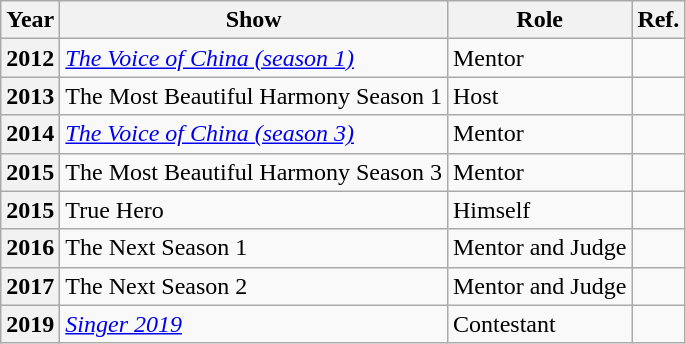<table class="wikitable">
<tr>
<th>Year</th>
<th>Show</th>
<th>Role</th>
<th>Ref.</th>
</tr>
<tr>
<th>2012</th>
<td><em><a href='#'>The Voice of China (season 1)</a></em></td>
<td>Mentor</td>
<td></td>
</tr>
<tr>
<th>2013</th>
<td>The Most Beautiful Harmony Season 1</td>
<td>Host</td>
<td></td>
</tr>
<tr>
<th>2014</th>
<td><em><a href='#'>The Voice of China (season 3)</a></em></td>
<td>Mentor</td>
<td></td>
</tr>
<tr>
<th>2015</th>
<td>The Most Beautiful Harmony Season 3</td>
<td>Mentor</td>
<td></td>
</tr>
<tr>
<th>2015</th>
<td>True Hero</td>
<td>Himself</td>
<td></td>
</tr>
<tr>
<th>2016</th>
<td>The Next Season 1</td>
<td>Mentor and Judge</td>
<td></td>
</tr>
<tr>
<th>2017</th>
<td>The Next Season 2</td>
<td>Mentor and Judge</td>
<td></td>
</tr>
<tr>
<th>2019</th>
<td><em><a href='#'>Singer 2019</a></em></td>
<td>Contestant</td>
<td></td>
</tr>
</table>
